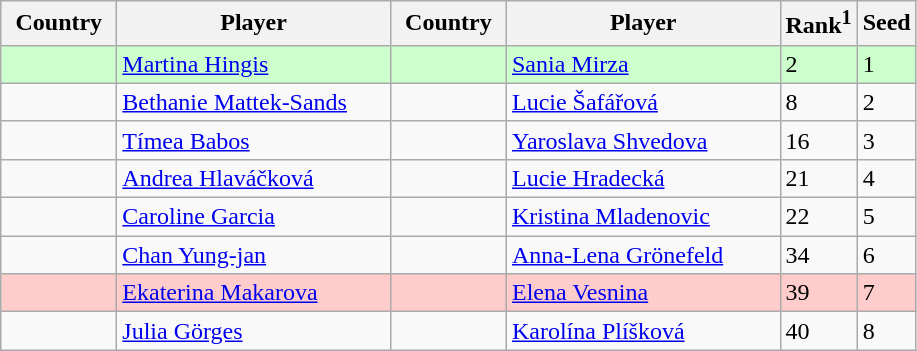<table class="sortable wikitable">
<tr>
<th width="70">Country</th>
<th width="175">Player</th>
<th width="70">Country</th>
<th width="175">Player</th>
<th>Rank<sup>1</sup></th>
<th>Seed</th>
</tr>
<tr bgcolor=#cfc>
<td></td>
<td><a href='#'>Martina Hingis</a></td>
<td></td>
<td><a href='#'>Sania Mirza</a></td>
<td>2</td>
<td>1</td>
</tr>
<tr>
<td></td>
<td><a href='#'>Bethanie Mattek-Sands</a></td>
<td></td>
<td><a href='#'>Lucie Šafářová</a></td>
<td>8</td>
<td>2</td>
</tr>
<tr>
<td></td>
<td><a href='#'>Tímea Babos</a></td>
<td></td>
<td><a href='#'>Yaroslava Shvedova</a></td>
<td>16</td>
<td>3</td>
</tr>
<tr>
<td></td>
<td><a href='#'>Andrea Hlaváčková</a></td>
<td></td>
<td><a href='#'>Lucie Hradecká</a></td>
<td>21</td>
<td>4</td>
</tr>
<tr>
<td></td>
<td><a href='#'>Caroline Garcia</a></td>
<td></td>
<td><a href='#'>Kristina Mladenovic</a></td>
<td>22</td>
<td>5</td>
</tr>
<tr>
<td></td>
<td><a href='#'>Chan Yung-jan</a></td>
<td></td>
<td><a href='#'>Anna-Lena Grönefeld</a></td>
<td>34</td>
<td>6</td>
</tr>
<tr bgcolor=#fcc>
<td></td>
<td><a href='#'>Ekaterina Makarova</a></td>
<td></td>
<td><a href='#'>Elena Vesnina</a></td>
<td>39</td>
<td>7</td>
</tr>
<tr>
<td></td>
<td><a href='#'>Julia Görges</a></td>
<td></td>
<td><a href='#'>Karolína Plíšková</a></td>
<td>40</td>
<td>8</td>
</tr>
</table>
